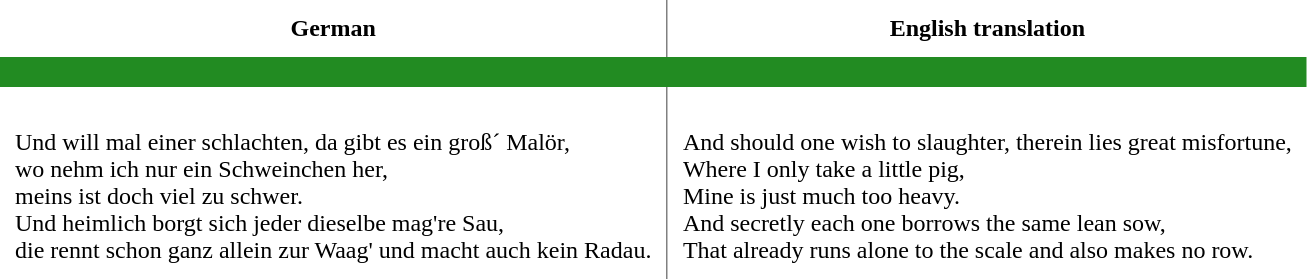<table class="toccolours" cellpadding="10" rules="cols">
<tr>
<th>German</th>
<th>English translation</th>
</tr>
<tr>
<th colspan="2" bgcolor="forestgreen"></th>
</tr>
<tr>
<td><br>Und will mal einer schlachten, da gibt es ein groß´ Malör,<br>
wo nehm ich nur ein Schweinchen her,<br>
meins ist doch viel zu schwer.<br>
Und heimlich borgt sich jeder dieselbe mag're Sau,<br>
die rennt schon ganz allein zur Waag' und macht auch kein Radau.<br></td>
<td><br>And should one wish to slaughter, therein lies great misfortune,<br>
Where I only take a little pig,<br>
Mine is just much too heavy.<br>
And secretly each one borrows the same lean sow,<br>
That  already runs alone to the scale and also makes no row.<br></td>
</tr>
</table>
